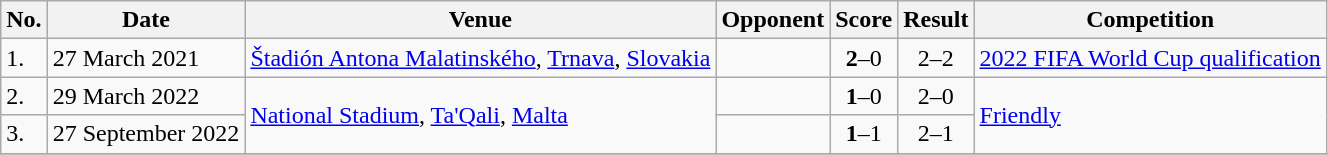<table class="wikitable">
<tr>
<th>No.</th>
<th>Date</th>
<th>Venue</th>
<th>Opponent</th>
<th>Score</th>
<th>Result</th>
<th>Competition</th>
</tr>
<tr>
<td>1.</td>
<td>27 March 2021</td>
<td><a href='#'>Štadión Antona Malatinského</a>, <a href='#'>Trnava</a>, <a href='#'>Slovakia</a></td>
<td></td>
<td align=center><strong>2</strong>–0</td>
<td align=center>2–2</td>
<td><a href='#'>2022 FIFA World Cup qualification</a></td>
</tr>
<tr>
<td>2.</td>
<td>29 March 2022</td>
<td rowspan=2><a href='#'>National Stadium</a>, <a href='#'>Ta'Qali</a>, <a href='#'>Malta</a></td>
<td></td>
<td align=center><strong>1</strong>–0</td>
<td align=center>2–0</td>
<td rowspan=2><a href='#'>Friendly</a></td>
</tr>
<tr>
<td>3.</td>
<td>27 September 2022</td>
<td></td>
<td align=center><strong>1</strong>–1</td>
<td align=center>2–1</td>
</tr>
<tr>
</tr>
</table>
